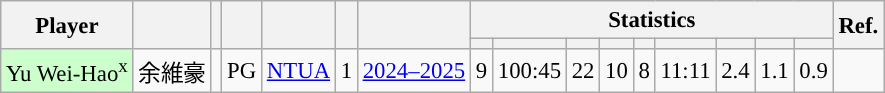<table class="wikitable sortable" style="font-size:95%; text-align:right;">
<tr>
<th rowspan="2">Player</th>
<th rowspan="2"></th>
<th rowspan="2"></th>
<th rowspan="2"></th>
<th rowspan="2"></th>
<th rowspan="2"></th>
<th rowspan="2"></th>
<th colspan="9">Statistics</th>
<th rowspan="2">Ref.</th>
</tr>
<tr>
<th></th>
<th></th>
<th></th>
<th></th>
<th></th>
<th></th>
<th></th>
<th></th>
<th></th>
</tr>
<tr>
<td align="left" bgcolor="#CCFFCC">Yu Wei-Hao<sup>x</sup></td>
<td align="left">余維豪</td>
<td align="center"></td>
<td align="center">PG</td>
<td align="left"><a href='#'>NTUA</a></td>
<td align="center">1</td>
<td align="center"><a href='#'>2024–2025</a></td>
<td>9</td>
<td>100:45</td>
<td>22</td>
<td>10</td>
<td>8</td>
<td>11:11</td>
<td>2.4</td>
<td>1.1</td>
<td>0.9</td>
<td align="center"></td>
</tr>
</table>
